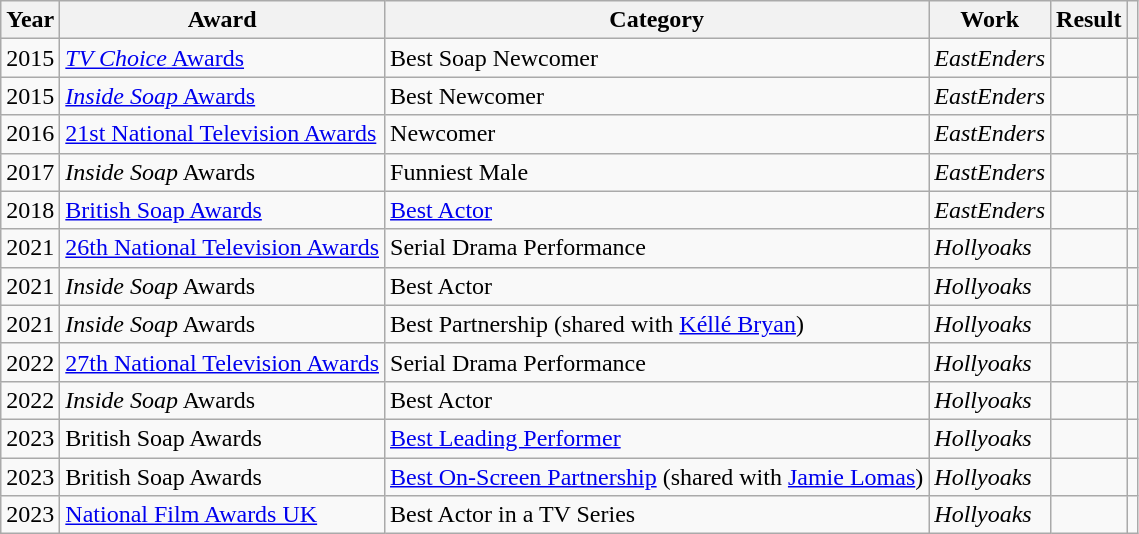<table class="wikitable sortable">
<tr>
<th>Year</th>
<th>Award</th>
<th>Category</th>
<th>Work</th>
<th>Result</th>
<th scope=col class=unsortable></th>
</tr>
<tr>
<td>2015</td>
<td><a href='#'><em>TV Choice</em> Awards</a></td>
<td>Best Soap Newcomer</td>
<td><em>EastEnders</em></td>
<td></td>
<td align="center"></td>
</tr>
<tr>
<td>2015</td>
<td><a href='#'><em>Inside Soap</em> Awards</a></td>
<td>Best Newcomer</td>
<td><em>EastEnders</em></td>
<td></td>
<td align="center"></td>
</tr>
<tr>
<td>2016</td>
<td><a href='#'>21st National Television Awards</a></td>
<td>Newcomer</td>
<td><em>EastEnders</em></td>
<td></td>
<td align="center"></td>
</tr>
<tr>
<td>2017</td>
<td><em>Inside Soap</em> Awards</td>
<td>Funniest Male</td>
<td><em>EastEnders</em></td>
<td></td>
<td align="center"></td>
</tr>
<tr>
<td>2018</td>
<td><a href='#'>British Soap Awards</a></td>
<td><a href='#'>Best Actor</a></td>
<td><em>EastEnders</em></td>
<td></td>
<td align="center"></td>
</tr>
<tr>
<td>2021</td>
<td><a href='#'>26th National Television Awards</a></td>
<td>Serial Drama Performance</td>
<td><em>Hollyoaks</em></td>
<td></td>
<td align="center"></td>
</tr>
<tr>
<td>2021</td>
<td><em>Inside Soap</em> Awards</td>
<td>Best Actor</td>
<td><em>Hollyoaks</em></td>
<td></td>
<td align="center"></td>
</tr>
<tr>
<td>2021</td>
<td><em>Inside Soap</em> Awards</td>
<td>Best Partnership (shared with <a href='#'>Kéllé Bryan</a>)</td>
<td><em>Hollyoaks</em></td>
<td></td>
<td align="center"></td>
</tr>
<tr>
<td>2022</td>
<td><a href='#'>27th National Television Awards</a></td>
<td>Serial Drama Performance</td>
<td><em>Hollyoaks</em></td>
<td></td>
<td align="center"></td>
</tr>
<tr>
<td>2022</td>
<td><em>Inside Soap</em> Awards</td>
<td>Best Actor</td>
<td><em>Hollyoaks</em></td>
<td></td>
<td align="center"></td>
</tr>
<tr>
<td>2023</td>
<td>British Soap Awards</td>
<td><a href='#'>Best Leading Performer</a></td>
<td><em>Hollyoaks</em></td>
<td></td>
<td align="center"></td>
</tr>
<tr>
<td>2023</td>
<td>British Soap Awards</td>
<td><a href='#'>Best On-Screen Partnership</a> (shared with <a href='#'>Jamie Lomas</a>)</td>
<td><em>Hollyoaks</em></td>
<td></td>
<td align="center"></td>
</tr>
<tr>
<td>2023</td>
<td><a href='#'>National Film Awards UK</a></td>
<td>Best Actor in a TV Series</td>
<td><em>Hollyoaks</em></td>
<td></td>
<td></td>
</tr>
</table>
